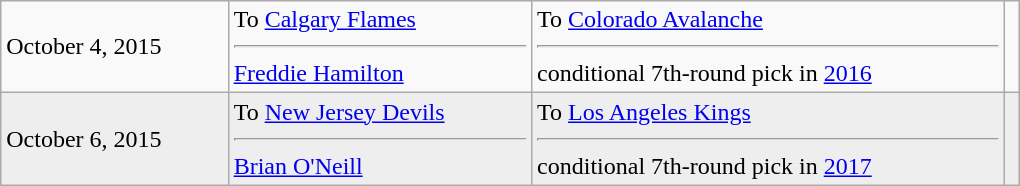<table class="wikitable" style="border:1px solid #999999; width:680px;">
<tr>
<td>October 4, 2015</td>
<td valign="top">To <a href='#'>Calgary Flames</a><hr> <a href='#'>Freddie Hamilton</a></td>
<td valign="top">To <a href='#'>Colorado Avalanche</a><hr> conditional 7th-round pick in <a href='#'>2016</a></td>
<td></td>
</tr>
<tr bgcolor="eeeeee">
<td>October 6, 2015</td>
<td valign="top">To <a href='#'>New Jersey Devils</a><hr> <a href='#'>Brian O'Neill</a></td>
<td valign="top">To <a href='#'>Los Angeles Kings</a><hr> conditional 7th-round pick in <a href='#'>2017</a></td>
<td></td>
</tr>
</table>
